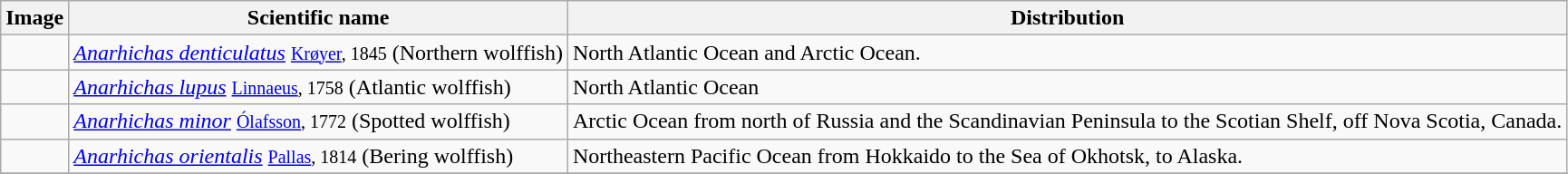<table class="wikitable sortable">
<tr>
<th>Image</th>
<th>Scientific name</th>
<th>Distribution</th>
</tr>
<tr>
<td></td>
<td><em><a href='#'>Anarhichas denticulatus</a></em> <small><a href='#'>Krøyer</a>, 1845</small> (Northern wolffish)</td>
<td>North Atlantic Ocean and Arctic Ocean.</td>
</tr>
<tr>
<td></td>
<td><em><a href='#'>Anarhichas lupus</a></em> <small><a href='#'>Linnaeus</a>, 1758</small> (Atlantic wolffish)</td>
<td>North Atlantic Ocean</td>
</tr>
<tr>
<td></td>
<td><em><a href='#'>Anarhichas minor</a></em> <small><a href='#'>Ólafsson</a>, 1772</small> (Spotted wolffish)</td>
<td>Arctic Ocean from north of Russia and the Scandinavian Peninsula to the Scotian Shelf, off Nova Scotia, Canada.</td>
</tr>
<tr>
<td></td>
<td><em><a href='#'>Anarhichas orientalis</a></em> <small><a href='#'>Pallas</a>, 1814</small> (Bering wolffish)</td>
<td>Northeastern Pacific Ocean from Hokkaido to the Sea of Okhotsk, to Alaska.</td>
</tr>
<tr>
</tr>
</table>
